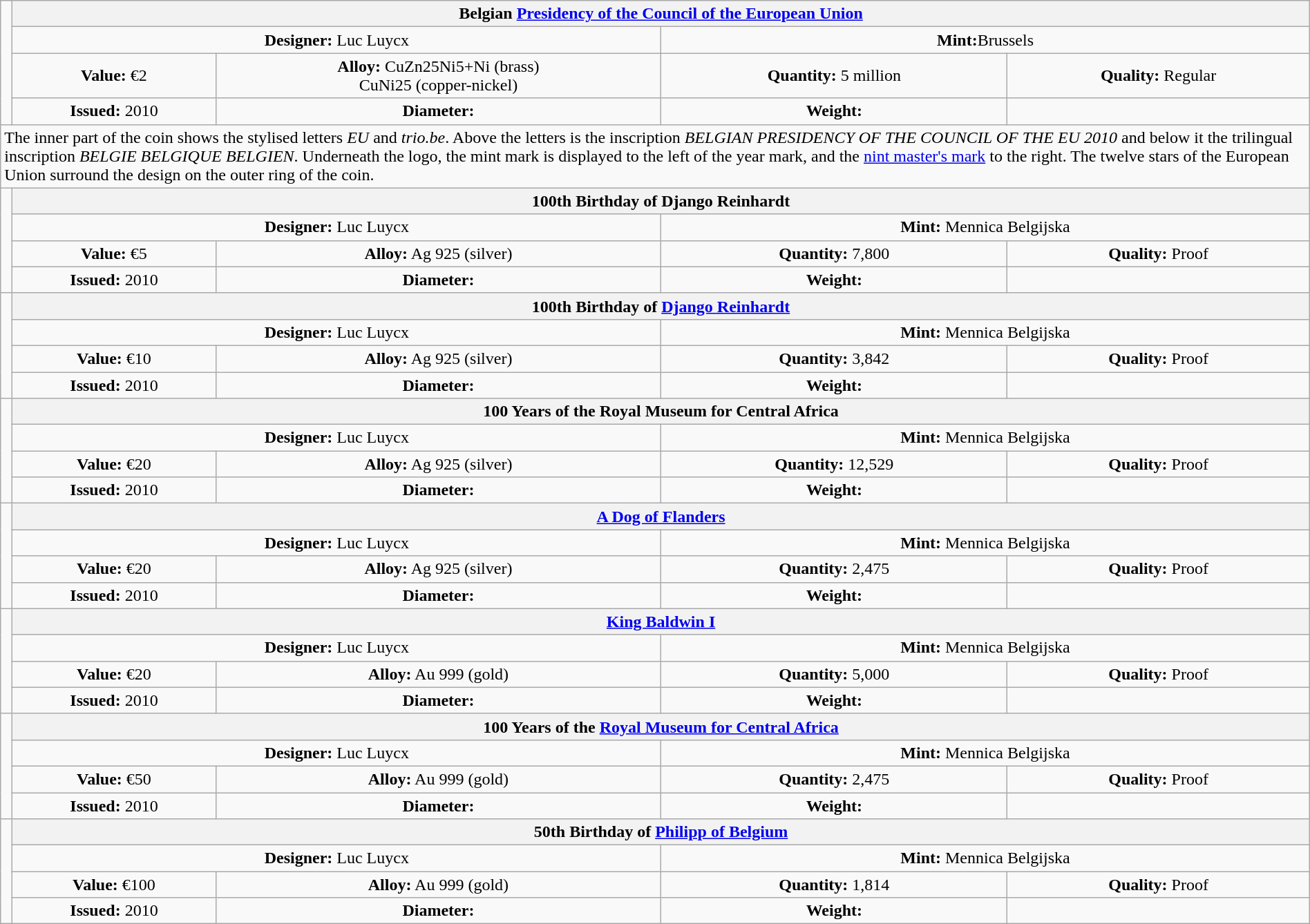<table class="wikitable" style="width:100%;">
<tr>
<td rowspan="4"> </td>
<th scope=col colspan="4"  style="text-align:center">Belgian <a href='#'>Presidency of the Council of the European Union</a></th>
</tr>
<tr style="text-align:center;">
<td colspan="2"  style="width:50%; "><strong>Designer:</strong> Luc Luycx</td>
<td colspan="2"  style="width:50%; "><strong>Mint:</strong>Brussels</td>
</tr>
<tr>
<td align=center><strong>Value:</strong> €2</td>
<td align=center><strong>Alloy:</strong> CuZn25Ni5+Ni (brass)<br>CuNi25 (copper-nickel)</td>
<td align=center><strong>Quantity:</strong> 5 million</td>
<td align=center><strong>Quality:</strong> Regular</td>
</tr>
<tr>
<td align=center><strong>Issued:</strong> 2010</td>
<td align=center><strong>Diameter:</strong> </td>
<td align=center><strong>Weight:</strong> </td>
<td align=center></td>
</tr>
<tr>
<td colspan="5" style="text-align:left;">The inner part of the coin shows the stylised letters <em>EU</em> and <em>trio.be</em>. Above the letters is the inscription <em>BELGIAN PRESIDENCY OF THE COUNCIL OF THE EU 2010</em> and below it the trilingual inscription <em>BELGIE BELGIQUE BELGIEN</em>. Underneath the logo, the mint mark is displayed to the left of the year mark, and the <a href='#'>nint master's mark</a> to the right. The twelve stars of the European Union surround the design on the outer ring of the coin.</td>
</tr>
<tr>
<td rowspan="4"  style="width:330px; white-space:nowrap;"> </td>
<th scope=col colspan="4"  style="text-align:center">100th Birthday of Django Reinhardt</th>
</tr>
<tr style="text-align:center;">
<td colspan="2"  style="width:50%; "><strong>Designer:</strong> Luc Luycx</td>
<td colspan="2"  style="width:50%; "><strong>Mint:</strong> Mennica Belgijska</td>
</tr>
<tr>
<td align=center><strong>Value:</strong> €5</td>
<td align=center><strong>Alloy:</strong> Ag 925 (silver)</td>
<td align=center><strong>Quantity:</strong> 7,800</td>
<td align=center><strong>Quality:</strong> Proof</td>
</tr>
<tr>
<td align=center><strong>Issued:</strong> 2010</td>
<td align=center><strong>Diameter:</strong> </td>
<td align=center><strong>Weight:</strong> </td>
<td align=center></td>
</tr>
<tr>
<td rowspan="4"  style="width:330px; white-space:nowrap;"> </td>
<th scope=col colspan="4"  style="text-align:center">100th Birthday of <a href='#'>Django Reinhardt</a></th>
</tr>
<tr style="text-align:center;">
<td colspan="2"  style="width:50%; "><strong>Designer:</strong> Luc Luycx</td>
<td colspan="2"  style="width:50%; "><strong>Mint:</strong> Mennica Belgijska</td>
</tr>
<tr>
<td align=center><strong>Value:</strong> €10</td>
<td align=center><strong>Alloy:</strong> Ag 925 (silver)</td>
<td align=center><strong>Quantity:</strong> 3,842</td>
<td align=center><strong>Quality:</strong> Proof</td>
</tr>
<tr>
<td align=center><strong>Issued:</strong> 2010</td>
<td align=center><strong>Diameter:</strong> </td>
<td align=center><strong>Weight:</strong> </td>
<td align=center></td>
</tr>
<tr>
<td rowspan="4"  style="width:330px; white-space:nowrap;"> </td>
<th scope=col colspan="4"  style="text-align:center">100 Years of the Royal Museum for Central Africa</th>
</tr>
<tr style="text-align:center;">
<td colspan="2"  style="width:50%; "><strong>Designer:</strong> Luc Luycx</td>
<td colspan="2"  style="width:50%; "><strong>Mint:</strong> Mennica Belgijska</td>
</tr>
<tr>
<td align=center><strong>Value:</strong> €20</td>
<td align=center><strong>Alloy:</strong> Ag 925 (silver)</td>
<td align=center><strong>Quantity:</strong> 12,529</td>
<td align=center><strong>Quality:</strong> Proof</td>
</tr>
<tr>
<td align=center><strong>Issued:</strong> 2010</td>
<td align=center><strong>Diameter:</strong> </td>
<td align=center><strong>Weight:</strong> </td>
<td align=center></td>
</tr>
<tr>
<td rowspan="4"  style="width:330px; white-space:nowrap;"> </td>
<th scope=col colspan="4"  style="text-align:center"><a href='#'>A Dog of Flanders</a></th>
</tr>
<tr style="text-align:center;">
<td colspan="2"  style="width:50%; "><strong>Designer:</strong> Luc Luycx</td>
<td colspan="2"  style="width:50%; "><strong>Mint:</strong> Mennica Belgijska</td>
</tr>
<tr>
<td align=center><strong>Value:</strong> €20</td>
<td align=center><strong>Alloy:</strong> Ag 925 (silver)</td>
<td align=center><strong>Quantity:</strong> 2,475</td>
<td align=center><strong>Quality:</strong> Proof</td>
</tr>
<tr>
<td align=center><strong>Issued:</strong> 2010</td>
<td align=center><strong>Diameter:</strong> </td>
<td align=center><strong>Weight:</strong> </td>
<td align=center></td>
</tr>
<tr>
<td rowspan="4"  style="width:330px; white-space:nowrap;"> </td>
<th scope=col colspan="4"  style="text-align:center"><a href='#'>King Baldwin I</a></th>
</tr>
<tr style="text-align:center;">
<td colspan="2"  style="width:50%; "><strong>Designer:</strong> Luc Luycx</td>
<td colspan="2"  style="width:50%; "><strong>Mint:</strong> Mennica Belgijska</td>
</tr>
<tr>
<td align=center><strong>Value:</strong> €20</td>
<td align=center><strong>Alloy:</strong> Au 999 (gold)</td>
<td align=center><strong>Quantity:</strong> 5,000</td>
<td align=center><strong>Quality:</strong> Proof</td>
</tr>
<tr>
<td align=center><strong>Issued:</strong> 2010</td>
<td align=center><strong>Diameter:</strong> </td>
<td align=center><strong>Weight:</strong> </td>
<td align=center></td>
</tr>
<tr>
<td rowspan="4"  style="width:330px; white-space:nowrap;"> </td>
<th scope=col colspan="4"  style="text-align:center">100 Years of the <a href='#'>Royal Museum for Central Africa</a></th>
</tr>
<tr style="text-align:center;">
<td colspan="2"  style="width:50%; "><strong>Designer:</strong> Luc Luycx</td>
<td colspan="2"  style="width:50%; "><strong>Mint:</strong> Mennica Belgijska</td>
</tr>
<tr>
<td align=center><strong>Value:</strong> €50</td>
<td align=center><strong>Alloy:</strong> Au 999 (gold)</td>
<td align=center><strong>Quantity:</strong> 2,475</td>
<td align=center><strong>Quality:</strong> Proof</td>
</tr>
<tr>
<td align=center><strong>Issued:</strong> 2010</td>
<td align=center><strong>Diameter:</strong> </td>
<td align=center><strong>Weight:</strong> </td>
<td align=center></td>
</tr>
<tr>
<td rowspan="4"  style="width:330px; white-space:nowrap;"> </td>
<th scope=col colspan="4"  style="text-align:center">50th Birthday of <a href='#'>Philipp of Belgium</a></th>
</tr>
<tr style="text-align:center;">
<td colspan="2"  style="width:50%; "><strong>Designer:</strong> Luc Luycx</td>
<td colspan="2"  style="width:50%; "><strong>Mint:</strong> Mennica Belgijska</td>
</tr>
<tr>
<td align=center><strong>Value:</strong> €100</td>
<td align=center><strong>Alloy:</strong> Au 999 (gold)</td>
<td align=center><strong>Quantity:</strong> 1,814</td>
<td align=center><strong>Quality:</strong> Proof</td>
</tr>
<tr>
<td align=center><strong>Issued:</strong> 2010</td>
<td align=center><strong>Diameter:</strong> </td>
<td align=center><strong>Weight:</strong> </td>
<td align=center></td>
</tr>
</table>
